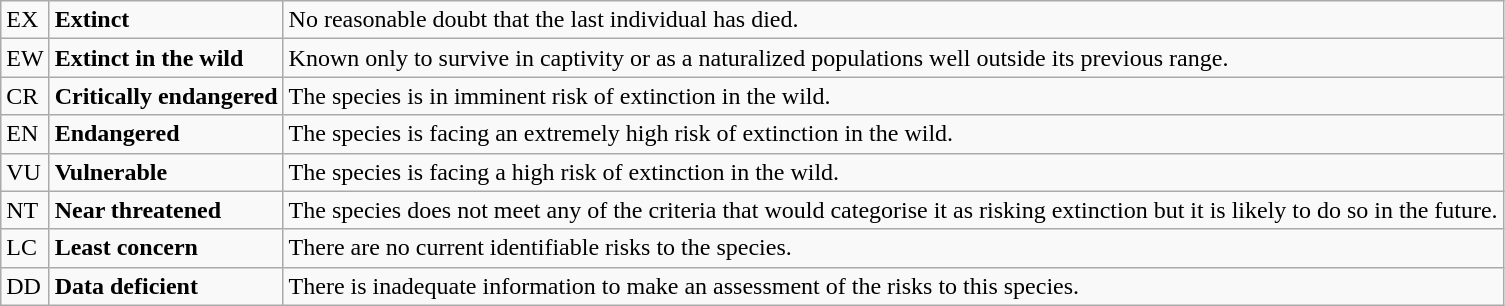<table class="wikitable" style="text-align:left">
<tr>
<td>EX</td>
<td><strong>Extinct</strong></td>
<td>No reasonable doubt that the last individual has died.</td>
</tr>
<tr>
<td>EW</td>
<td><strong>Extinct in the wild</strong></td>
<td>Known only to survive in captivity or as a naturalized populations well outside its previous range.</td>
</tr>
<tr>
<td>CR</td>
<td><strong>Critically endangered</strong></td>
<td>The species is in imminent risk of extinction in the wild.</td>
</tr>
<tr>
<td>EN</td>
<td><strong>Endangered</strong></td>
<td>The species is facing an extremely high risk of extinction in the wild.</td>
</tr>
<tr>
<td>VU</td>
<td><strong>Vulnerable</strong></td>
<td>The species is facing a high risk of extinction in the wild.</td>
</tr>
<tr>
<td>NT</td>
<td><strong>Near threatened</strong></td>
<td>The species does not meet any of the criteria that would categorise it as risking extinction but it is likely to do so in the future.</td>
</tr>
<tr>
<td>LC</td>
<td><strong>Least concern</strong></td>
<td>There are no current identifiable risks to the species.</td>
</tr>
<tr>
<td>DD</td>
<td><strong>Data deficient</strong></td>
<td>There is inadequate information to make an assessment of the risks to this species.</td>
</tr>
</table>
